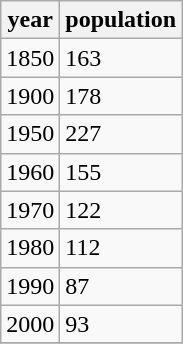<table class="wikitable">
<tr>
<th>year</th>
<th>population</th>
</tr>
<tr>
<td>1850</td>
<td>163</td>
</tr>
<tr>
<td>1900</td>
<td>178</td>
</tr>
<tr>
<td>1950</td>
<td>227</td>
</tr>
<tr>
<td>1960</td>
<td>155</td>
</tr>
<tr>
<td>1970</td>
<td>122</td>
</tr>
<tr>
<td>1980</td>
<td>112</td>
</tr>
<tr>
<td>1990</td>
<td>87</td>
</tr>
<tr>
<td>2000</td>
<td>93</td>
</tr>
<tr>
</tr>
</table>
